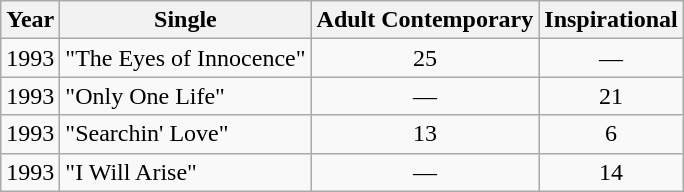<table class="wikitable">
<tr>
<th>Year</th>
<th>Single</th>
<th>Adult Contemporary</th>
<th>Inspirational</th>
</tr>
<tr>
<td align="center">1993</td>
<td>"The Eyes of Innocence"</td>
<td align="center">25</td>
<td align="center">—</td>
</tr>
<tr>
<td align="center">1993</td>
<td>"Only One Life"</td>
<td align="center">—</td>
<td align="center">21</td>
</tr>
<tr>
<td align="center">1993</td>
<td>"Searchin' Love"</td>
<td align="center">13</td>
<td align="center">6</td>
</tr>
<tr>
<td align="center">1993</td>
<td>"I Will Arise"</td>
<td align="center">—</td>
<td align="center">14</td>
</tr>
</table>
